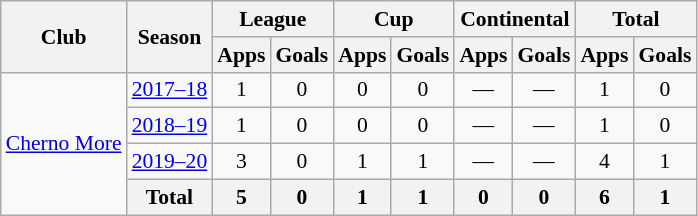<table class="wikitable" style="font-size:90%; text-align: center">
<tr>
<th rowspan=2>Club</th>
<th rowspan=2>Season</th>
<th colspan=2>League</th>
<th colspan=2>Cup</th>
<th colspan=2>Continental</th>
<th colspan=2>Total</th>
</tr>
<tr>
<th>Apps</th>
<th>Goals</th>
<th>Apps</th>
<th>Goals</th>
<th>Apps</th>
<th>Goals</th>
<th>Apps</th>
<th>Goals</th>
</tr>
<tr>
<td rowspan=4><a href='#'>Cherno More</a></td>
<td><a href='#'>2017–18</a></td>
<td>1</td>
<td>0</td>
<td>0</td>
<td>0</td>
<td>—</td>
<td>—</td>
<td>1</td>
<td>0</td>
</tr>
<tr>
<td><a href='#'>2018–19</a></td>
<td>1</td>
<td>0</td>
<td>0</td>
<td>0</td>
<td>—</td>
<td>—</td>
<td>1</td>
<td>0</td>
</tr>
<tr>
<td><a href='#'>2019–20</a></td>
<td>3</td>
<td>0</td>
<td>1</td>
<td>1</td>
<td>—</td>
<td>—</td>
<td>4</td>
<td>1</td>
</tr>
<tr>
<th>Total</th>
<th>5</th>
<th>0</th>
<th>1</th>
<th>1</th>
<th>0</th>
<th>0</th>
<th>6</th>
<th>1</th>
</tr>
</table>
